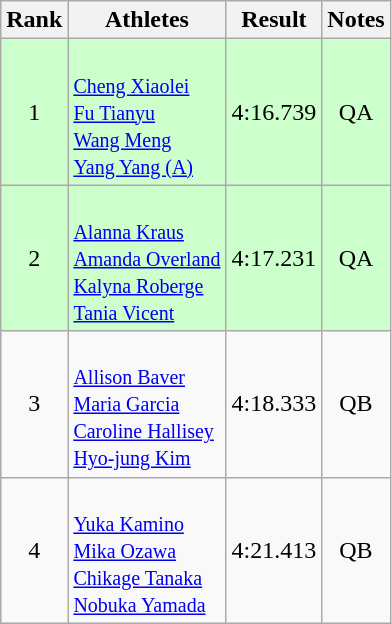<table class="wikitable" style="text-align:center">
<tr>
<th>Rank</th>
<th>Athletes</th>
<th>Result</th>
<th>Notes</th>
</tr>
<tr bgcolor=ccffcc>
<td>1</td>
<td align=left> <br> <small> <a href='#'>Cheng Xiaolei</a> <br> <a href='#'>Fu Tianyu</a> <br> <a href='#'>Wang Meng</a> <br> <a href='#'>Yang Yang (A)</a> </small></td>
<td>4:16.739</td>
<td>QA</td>
</tr>
<tr bgcolor=ccffcc>
<td>2</td>
<td align=left> <br> <small> <a href='#'>Alanna Kraus</a> <br> <a href='#'>Amanda Overland</a> <br> <a href='#'>Kalyna Roberge</a> <br> <a href='#'>Tania Vicent</a> </small></td>
<td>4:17.231</td>
<td>QA</td>
</tr>
<tr>
<td>3</td>
<td align=left> <br> <small> <a href='#'>Allison Baver</a> <br> <a href='#'>Maria Garcia</a> <br> <a href='#'>Caroline Hallisey</a> <br> <a href='#'>Hyo-jung Kim</a> </small></td>
<td>4:18.333</td>
<td>QB</td>
</tr>
<tr>
<td>4</td>
<td align=left> <br> <small> <a href='#'>Yuka Kamino</a> <br> <a href='#'>Mika Ozawa</a> <br> <a href='#'>Chikage Tanaka</a> <br> <a href='#'>Nobuka Yamada</a> </small></td>
<td>4:21.413</td>
<td>QB</td>
</tr>
</table>
